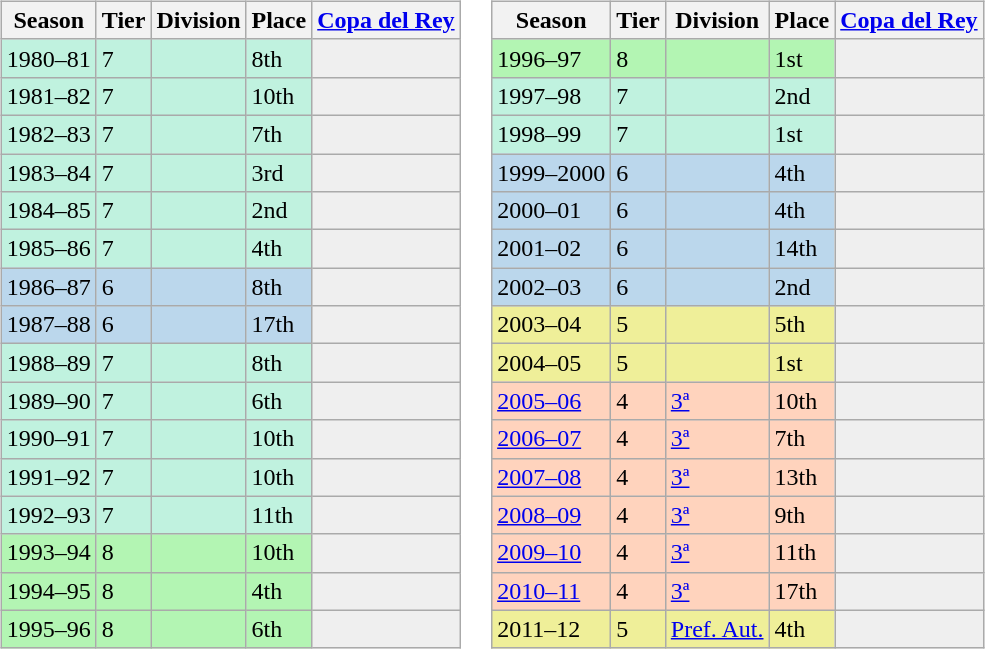<table>
<tr>
<td valign="top" width=0%><br><table class="wikitable">
<tr style="background:#f0f6fa;">
<th>Season</th>
<th>Tier</th>
<th>Division</th>
<th>Place</th>
<th><a href='#'>Copa del Rey</a></th>
</tr>
<tr>
<td style="background:#C0F2DF;">1980–81</td>
<td style="background:#C0F2DF;">7</td>
<td style="background:#C0F2DF;"></td>
<td style="background:#C0F2DF;">8th</td>
<th style="background:#efefef;"></th>
</tr>
<tr>
<td style="background:#C0F2DF;">1981–82</td>
<td style="background:#C0F2DF;">7</td>
<td style="background:#C0F2DF;"></td>
<td style="background:#C0F2DF;">10th</td>
<th style="background:#efefef;"></th>
</tr>
<tr>
<td style="background:#C0F2DF;">1982–83</td>
<td style="background:#C0F2DF;">7</td>
<td style="background:#C0F2DF;"></td>
<td style="background:#C0F2DF;">7th</td>
<th style="background:#efefef;"></th>
</tr>
<tr>
<td style="background:#C0F2DF;">1983–84</td>
<td style="background:#C0F2DF;">7</td>
<td style="background:#C0F2DF;"></td>
<td style="background:#C0F2DF;">3rd</td>
<th style="background:#efefef;"></th>
</tr>
<tr>
<td style="background:#C0F2DF;">1984–85</td>
<td style="background:#C0F2DF;">7</td>
<td style="background:#C0F2DF;"></td>
<td style="background:#C0F2DF;">2nd</td>
<th style="background:#efefef;"></th>
</tr>
<tr>
<td style="background:#C0F2DF;">1985–86</td>
<td style="background:#C0F2DF;">7</td>
<td style="background:#C0F2DF;"></td>
<td style="background:#C0F2DF;">4th</td>
<th style="background:#efefef;"></th>
</tr>
<tr>
<td style="background:#BBD7EC;">1986–87</td>
<td style="background:#BBD7EC;">6</td>
<td style="background:#BBD7EC;"></td>
<td style="background:#BBD7EC;">8th</td>
<th style="background:#efefef;"></th>
</tr>
<tr>
<td style="background:#BBD7EC;">1987–88</td>
<td style="background:#BBD7EC;">6</td>
<td style="background:#BBD7EC;"></td>
<td style="background:#BBD7EC;">17th</td>
<th style="background:#efefef;"></th>
</tr>
<tr>
<td style="background:#C0F2DF;">1988–89</td>
<td style="background:#C0F2DF;">7</td>
<td style="background:#C0F2DF;"></td>
<td style="background:#C0F2DF;">8th</td>
<th style="background:#efefef;"></th>
</tr>
<tr>
<td style="background:#C0F2DF;">1989–90</td>
<td style="background:#C0F2DF;">7</td>
<td style="background:#C0F2DF;"></td>
<td style="background:#C0F2DF;">6th</td>
<th style="background:#efefef;"></th>
</tr>
<tr>
<td style="background:#C0F2DF;">1990–91</td>
<td style="background:#C0F2DF;">7</td>
<td style="background:#C0F2DF;"></td>
<td style="background:#C0F2DF;">10th</td>
<th style="background:#efefef;"></th>
</tr>
<tr>
<td style="background:#C0F2DF;">1991–92</td>
<td style="background:#C0F2DF;">7</td>
<td style="background:#C0F2DF;"></td>
<td style="background:#C0F2DF;">10th</td>
<th style="background:#efefef;"></th>
</tr>
<tr>
<td style="background:#C0F2DF;">1992–93</td>
<td style="background:#C0F2DF;">7</td>
<td style="background:#C0F2DF;"></td>
<td style="background:#C0F2DF;">11th</td>
<th style="background:#efefef;"></th>
</tr>
<tr>
<td style="background:#B3F5B3;">1993–94</td>
<td style="background:#B3F5B3;">8</td>
<td style="background:#B3F5B3;"></td>
<td style="background:#B3F5B3;">10th</td>
<th style="background:#efefef;"></th>
</tr>
<tr>
<td style="background:#B3F5B3;">1994–95</td>
<td style="background:#B3F5B3;">8</td>
<td style="background:#B3F5B3;"></td>
<td style="background:#B3F5B3;">4th</td>
<th style="background:#efefef;"></th>
</tr>
<tr>
<td style="background:#B3F5B3;">1995–96</td>
<td style="background:#B3F5B3;">8</td>
<td style="background:#B3F5B3;"></td>
<td style="background:#B3F5B3;">6th</td>
<th style="background:#efefef;"></th>
</tr>
</table>
</td>
<td valign="top" width=0%><br><table class="wikitable">
<tr style="background:#f0f6fa;">
<th>Season</th>
<th>Tier</th>
<th>Division</th>
<th>Place</th>
<th><a href='#'>Copa del Rey</a></th>
</tr>
<tr>
<td style="background:#B3F5B3;">1996–97</td>
<td style="background:#B3F5B3;">8</td>
<td style="background:#B3F5B3;"></td>
<td style="background:#B3F5B3;">1st</td>
<th style="background:#efefef;"></th>
</tr>
<tr>
<td style="background:#C0F2DF;">1997–98</td>
<td style="background:#C0F2DF;">7</td>
<td style="background:#C0F2DF;"></td>
<td style="background:#C0F2DF;">2nd</td>
<th style="background:#efefef;"></th>
</tr>
<tr>
<td style="background:#C0F2DF;">1998–99</td>
<td style="background:#C0F2DF;">7</td>
<td style="background:#C0F2DF;"></td>
<td style="background:#C0F2DF;">1st</td>
<th style="background:#efefef;"></th>
</tr>
<tr>
<td style="background:#BBD7EC;">1999–2000</td>
<td style="background:#BBD7EC;">6</td>
<td style="background:#BBD7EC;"></td>
<td style="background:#BBD7EC;">4th</td>
<th style="background:#efefef;"></th>
</tr>
<tr>
<td style="background:#BBD7EC;">2000–01</td>
<td style="background:#BBD7EC;">6</td>
<td style="background:#BBD7EC;"></td>
<td style="background:#BBD7EC;">4th</td>
<th style="background:#efefef;"></th>
</tr>
<tr>
<td style="background:#BBD7EC;">2001–02</td>
<td style="background:#BBD7EC;">6</td>
<td style="background:#BBD7EC;"></td>
<td style="background:#BBD7EC;">14th</td>
<th style="background:#efefef;"></th>
</tr>
<tr>
<td style="background:#BBD7EC;">2002–03</td>
<td style="background:#BBD7EC;">6</td>
<td style="background:#BBD7EC;"></td>
<td style="background:#BBD7EC;">2nd</td>
<th style="background:#efefef;"></th>
</tr>
<tr>
<td style="background:#EFEF99;">2003–04</td>
<td style="background:#EFEF99;">5</td>
<td style="background:#EFEF99;"></td>
<td style="background:#EFEF99;">5th</td>
<th style="background:#efefef;"></th>
</tr>
<tr>
<td style="background:#EFEF99;">2004–05</td>
<td style="background:#EFEF99;">5</td>
<td style="background:#EFEF99;"></td>
<td style="background:#EFEF99;">1st</td>
<th style="background:#efefef;"></th>
</tr>
<tr>
<td style="background:#FFD3BD;"><a href='#'>2005–06</a></td>
<td style="background:#FFD3BD;">4</td>
<td style="background:#FFD3BD;"><a href='#'>3ª</a></td>
<td style="background:#FFD3BD;">10th</td>
<td style="background:#efefef;"></td>
</tr>
<tr>
<td style="background:#FFD3BD;"><a href='#'>2006–07</a></td>
<td style="background:#FFD3BD;">4</td>
<td style="background:#FFD3BD;"><a href='#'>3ª</a></td>
<td style="background:#FFD3BD;">7th</td>
<td style="background:#efefef;"></td>
</tr>
<tr>
<td style="background:#FFD3BD;"><a href='#'>2007–08</a></td>
<td style="background:#FFD3BD;">4</td>
<td style="background:#FFD3BD;"><a href='#'>3ª</a></td>
<td style="background:#FFD3BD;">13th</td>
<th style="background:#efefef;"></th>
</tr>
<tr>
<td style="background:#FFD3BD;"><a href='#'>2008–09</a></td>
<td style="background:#FFD3BD;">4</td>
<td style="background:#FFD3BD;"><a href='#'>3ª</a></td>
<td style="background:#FFD3BD;">9th</td>
<td style="background:#efefef;"></td>
</tr>
<tr>
<td style="background:#FFD3BD;"><a href='#'>2009–10</a></td>
<td style="background:#FFD3BD;">4</td>
<td style="background:#FFD3BD;"><a href='#'>3ª</a></td>
<td style="background:#FFD3BD;">11th</td>
<td style="background:#efefef;"></td>
</tr>
<tr>
<td style="background:#FFD3BD;"><a href='#'>2010–11</a></td>
<td style="background:#FFD3BD;">4</td>
<td style="background:#FFD3BD;"><a href='#'>3ª</a></td>
<td style="background:#FFD3BD;">17th</td>
<td style="background:#efefef;"></td>
</tr>
<tr>
<td style="background:#EFEF99;">2011–12</td>
<td style="background:#EFEF99;">5</td>
<td style="background:#EFEF99;"><a href='#'>Pref. Aut.</a></td>
<td style="background:#EFEF99;">4th</td>
<th style="background:#efefef;"></th>
</tr>
</table>
</td>
</tr>
</table>
